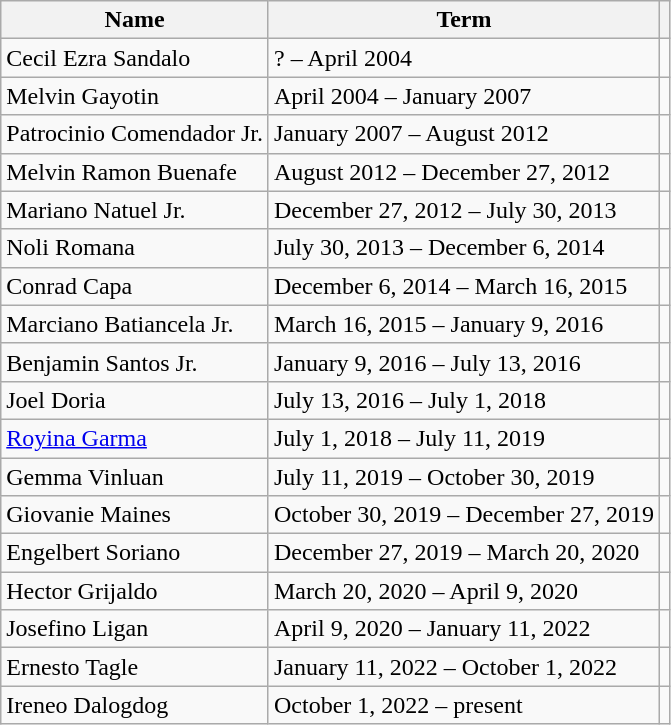<table class="wikitable sortable">
<tr>
<th>Name</th>
<th>Term</th>
<th scope="col" class="unsortable"></th>
</tr>
<tr>
<td>Cecil Ezra Sandalo</td>
<td>? – April 2004</td>
<td style="text-align: center;"></td>
</tr>
<tr>
<td>Melvin Gayotin</td>
<td>April 2004 – January 2007</td>
<td style="text-align: center;"></td>
</tr>
<tr>
<td>Patrocinio Comendador Jr.</td>
<td>January 2007 – August 2012</td>
<td style="text-align: center;"></td>
</tr>
<tr>
<td>Melvin Ramon Buenafe</td>
<td>August 2012 – December 27, 2012</td>
<td style="text-align: center;"></td>
</tr>
<tr>
<td>Mariano Natuel Jr.</td>
<td>December 27, 2012 – July 30, 2013</td>
<td style="text-align: center;"></td>
</tr>
<tr>
<td>Noli Romana</td>
<td>July 30, 2013 – December 6, 2014</td>
<td style="text-align: center;"></td>
</tr>
<tr>
<td>Conrad Capa</td>
<td>December 6, 2014 – March 16, 2015</td>
<td style="text-align: center;"></td>
</tr>
<tr>
<td>Marciano Batiancela Jr.</td>
<td>March 16, 2015 – January 9, 2016</td>
<td style="text-align: center;"></td>
</tr>
<tr>
<td>Benjamin Santos Jr.</td>
<td>January 9, 2016 – July 13, 2016</td>
<td style="text-align: center;"></td>
</tr>
<tr>
<td>Joel Doria</td>
<td>July 13, 2016 – July 1, 2018</td>
<td style="text-align: center;"></td>
</tr>
<tr>
<td><a href='#'>Royina Garma</a></td>
<td>July 1, 2018 – July 11, 2019</td>
<td style="text-align: center;"></td>
</tr>
<tr>
<td>Gemma Vinluan</td>
<td>July 11, 2019 – October 30, 2019</td>
<td style="text-align: center;"></td>
</tr>
<tr>
<td>Giovanie Maines</td>
<td>October 30, 2019 – December 27, 2019</td>
<td style="text-align: center;"></td>
</tr>
<tr>
<td>Engelbert Soriano</td>
<td>December 27, 2019 – March 20, 2020</td>
<td style="text-align: center;"></td>
</tr>
<tr>
<td>Hector Grijaldo</td>
<td>March 20, 2020 – April 9, 2020</td>
<td style="text-align: center;"></td>
</tr>
<tr>
<td>Josefino Ligan</td>
<td>April 9, 2020 – January 11, 2022</td>
<td style="text-align: center;"></td>
</tr>
<tr>
<td>Ernesto Tagle</td>
<td>January 11, 2022 – October 1, 2022</td>
<td style="text-align: center;"></td>
</tr>
<tr>
<td>Ireneo Dalogdog</td>
<td>October 1, 2022 – present</td>
<td style="text-align: center;"></td>
</tr>
</table>
